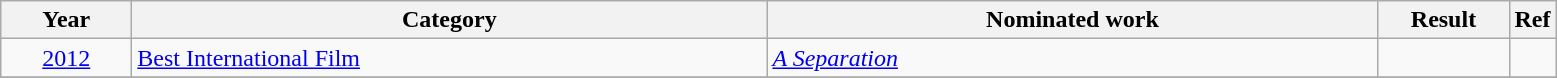<table class=wikitable>
<tr>
<th scope="col" style="width:5em;">Year</th>
<th scope="col" style="width:26em;">Category</th>
<th scope="col" style="width:25em;">Nominated work</th>
<th scope="col" style="width:5em;">Result</th>
<th>Ref</th>
</tr>
<tr>
<td style="text-align:center;"><a href='#'>2012</a></td>
<td><a href='#'>Best International Film</a></td>
<td><em><a href='#'>A Separation</a></em></td>
<td></td>
<td></td>
</tr>
<tr>
</tr>
</table>
